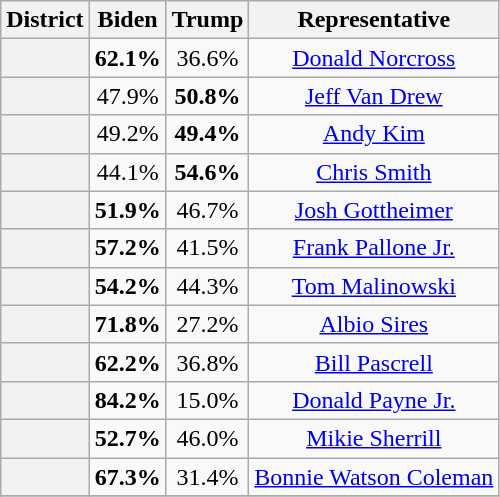<table class=wikitable>
<tr>
<th>District</th>
<th>Biden</th>
<th>Trump</th>
<th>Representative</th>
</tr>
<tr align=center>
<th></th>
<td><strong>62.1%</strong></td>
<td>36.6%</td>
<td><a href='#'>Donald Norcross</a></td>
</tr>
<tr align=center>
<th></th>
<td>47.9%</td>
<td><strong>50.8%</strong></td>
<td><a href='#'>Jeff Van Drew</a></td>
</tr>
<tr align=center>
<th></th>
<td>49.2%</td>
<td><strong>49.4%</strong></td>
<td><a href='#'>Andy Kim</a></td>
</tr>
<tr align=center>
<th></th>
<td>44.1%</td>
<td><strong>54.6%</strong></td>
<td><a href='#'>Chris Smith</a></td>
</tr>
<tr align=center>
<th></th>
<td><strong>51.9%</strong></td>
<td>46.7%</td>
<td><a href='#'>Josh Gottheimer</a></td>
</tr>
<tr align=center>
<th></th>
<td><strong>57.2%</strong></td>
<td>41.5%</td>
<td><a href='#'>Frank Pallone Jr.</a></td>
</tr>
<tr align=center>
<th></th>
<td><strong>54.2%</strong></td>
<td>44.3%</td>
<td><a href='#'>Tom Malinowski</a></td>
</tr>
<tr align=center>
<th></th>
<td><strong>71.8%</strong></td>
<td>27.2%</td>
<td><a href='#'>Albio Sires</a></td>
</tr>
<tr align=center>
<th></th>
<td><strong>62.2%</strong></td>
<td>36.8%</td>
<td><a href='#'>Bill Pascrell</a></td>
</tr>
<tr align=center>
<th></th>
<td><strong>84.2%</strong></td>
<td>15.0%</td>
<td><a href='#'>Donald Payne Jr.</a></td>
</tr>
<tr align=center>
<th></th>
<td><strong>52.7%</strong></td>
<td>46.0%</td>
<td><a href='#'>Mikie Sherrill</a></td>
</tr>
<tr align=center>
<th></th>
<td><strong>67.3%</strong></td>
<td>31.4%</td>
<td><a href='#'>Bonnie Watson Coleman</a></td>
</tr>
<tr align=center>
</tr>
</table>
